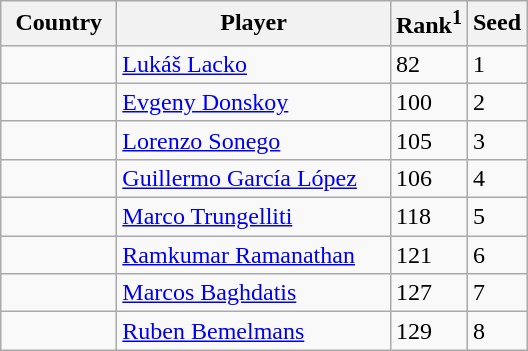<table class="sortable wikitable">
<tr>
<th width="70">Country</th>
<th width="175">Player</th>
<th>Rank<sup>1</sup></th>
<th>Seed</th>
</tr>
<tr>
<td></td>
<td><a href='#'>Lukáš Lacko</a></td>
<td>82</td>
<td>1</td>
</tr>
<tr>
<td></td>
<td><a href='#'>Evgeny Donskoy</a></td>
<td>100</td>
<td>2</td>
</tr>
<tr>
<td></td>
<td><a href='#'>Lorenzo Sonego</a></td>
<td>105</td>
<td>3</td>
</tr>
<tr>
<td></td>
<td><a href='#'>Guillermo García López</a></td>
<td>106</td>
<td>4</td>
</tr>
<tr>
<td></td>
<td><a href='#'>Marco Trungelliti</a></td>
<td>118</td>
<td>5</td>
</tr>
<tr>
<td></td>
<td><a href='#'>Ramkumar Ramanathan</a></td>
<td>121</td>
<td>6</td>
</tr>
<tr>
<td></td>
<td><a href='#'>Marcos Baghdatis</a></td>
<td>127</td>
<td>7</td>
</tr>
<tr>
<td></td>
<td><a href='#'>Ruben Bemelmans</a></td>
<td>129</td>
<td>8</td>
</tr>
</table>
